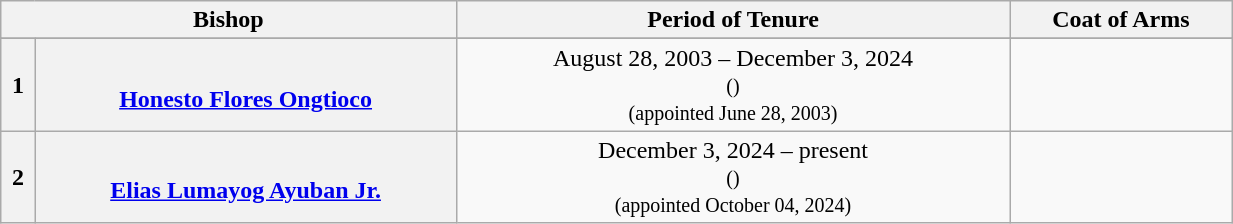<table class="wikitable" style="text-align:center;" width="65%">
<tr>
<th colspan=2>Bishop</th>
<th>Period of Tenure</th>
<th>Coat of Arms</th>
</tr>
<tr>
</tr>
<tr>
<th scope="row">1</th>
<th><br><a href='#'>Honesto Flores Ongtioco</a></th>
<td>August 28, 2003 – December 3, 2024 <br> <small>()</small><br> <small>(appointed June 28, 2003)</small></td>
<td></td>
</tr>
<tr>
<th scope="row">2</th>
<th><br><a href='#'>Elias Lumayog Ayuban Jr.</a></th>
<td>December 3, 2024 – present <br> <small> () </small><br> <small>(appointed October 04, 2024)</small></td>
<td></td>
</tr>
</table>
